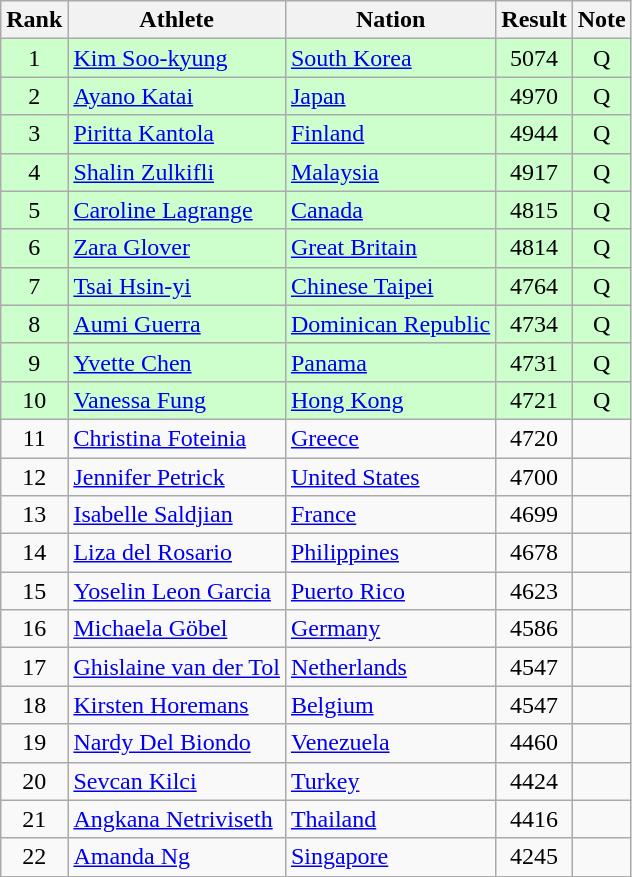<table class="wikitable sortable" style="text-align:center">
<tr>
<th>Rank</th>
<th>Athlete</th>
<th>Nation</th>
<th>Result</th>
<th>Note</th>
</tr>
<tr bgcolor=ccffcc>
<td>1</td>
<td align=left><a href='#'>Kim Soo-kyung</a></td>
<td align=left> <a href='#'>South Korea</a></td>
<td>5074</td>
<td>Q</td>
</tr>
<tr bgcolor=ccffcc>
<td>2</td>
<td align=left><a href='#'>Ayano Katai</a></td>
<td align=left> <a href='#'>Japan</a></td>
<td>4970</td>
<td>Q</td>
</tr>
<tr bgcolor=ccffcc>
<td>3</td>
<td align=left><a href='#'>Piritta Kantola</a></td>
<td align=left> <a href='#'>Finland</a></td>
<td>4944</td>
<td>Q</td>
</tr>
<tr bgcolor=ccffcc>
<td>4</td>
<td align=left><a href='#'>Shalin Zulkifli</a></td>
<td align=left> <a href='#'>Malaysia</a></td>
<td>4917</td>
<td>Q</td>
</tr>
<tr bgcolor=ccffcc>
<td>5</td>
<td align=left><a href='#'>Caroline Lagrange</a></td>
<td align=left> <a href='#'>Canada</a></td>
<td>4815</td>
<td>Q</td>
</tr>
<tr bgcolor=ccffcc>
<td>6</td>
<td align=left><a href='#'>Zara Glover</a></td>
<td align=left> <a href='#'>Great Britain</a></td>
<td>4814</td>
<td>Q</td>
</tr>
<tr bgcolor=ccffcc>
<td>7</td>
<td align=left><a href='#'>Tsai Hsin-yi</a></td>
<td align=left> <a href='#'>Chinese Taipei</a></td>
<td>4764</td>
<td>Q</td>
</tr>
<tr bgcolor=ccffcc>
<td>8</td>
<td align=left><a href='#'>Aumi Guerra</a></td>
<td align=left> <a href='#'>Dominican Republic</a></td>
<td>4734</td>
<td>Q</td>
</tr>
<tr bgcolor=ccffcc>
<td>9</td>
<td align=left><a href='#'>Yvette Chen</a></td>
<td align=left> <a href='#'>Panama</a></td>
<td>4731</td>
<td>Q</td>
</tr>
<tr bgcolor=ccffcc>
<td>10</td>
<td align=left><a href='#'>Vanessa Fung</a></td>
<td align=left> <a href='#'>Hong Kong</a></td>
<td>4721</td>
<td>Q</td>
</tr>
<tr>
<td>11</td>
<td align=left><a href='#'>Christina Foteinia</a></td>
<td align=left> <a href='#'>Greece</a></td>
<td>4720</td>
<td></td>
</tr>
<tr>
<td>12</td>
<td align=left><a href='#'>Jennifer Petrick</a></td>
<td align=left> <a href='#'>United States</a></td>
<td>4700</td>
<td></td>
</tr>
<tr>
<td>13</td>
<td align=left><a href='#'>Isabelle Saldjian</a></td>
<td align=left> <a href='#'>France</a></td>
<td>4699</td>
<td></td>
</tr>
<tr>
<td>14</td>
<td align=left><a href='#'>Liza del Rosario</a></td>
<td align=left> <a href='#'>Philippines</a></td>
<td>4678</td>
<td></td>
</tr>
<tr>
<td>15</td>
<td align=left><a href='#'>Yoselin Leon Garcia</a></td>
<td align=left> <a href='#'>Puerto Rico</a></td>
<td>4623</td>
<td></td>
</tr>
<tr>
<td>16</td>
<td align=left><a href='#'>Michaela Göbel</a></td>
<td align=left> <a href='#'>Germany</a></td>
<td>4586</td>
<td></td>
</tr>
<tr>
<td>17</td>
<td align=left><a href='#'>Ghislaine van der Tol</a></td>
<td align=left> <a href='#'>Netherlands</a></td>
<td>4547</td>
<td></td>
</tr>
<tr>
<td>18</td>
<td align=left><a href='#'>Kirsten Horemans</a></td>
<td align=left> <a href='#'>Belgium</a></td>
<td>4547</td>
<td></td>
</tr>
<tr>
<td>19</td>
<td align=left><a href='#'>Nardy Del Biondo</a></td>
<td align=left> <a href='#'>Venezuela</a></td>
<td>4460</td>
<td></td>
</tr>
<tr>
<td>20</td>
<td align=left><a href='#'>Sevcan Kilci</a></td>
<td align=left> <a href='#'>Turkey</a></td>
<td>4424</td>
<td></td>
</tr>
<tr>
<td>21</td>
<td align=left><a href='#'>Angkana Netriviseth</a></td>
<td align=left> <a href='#'>Thailand</a></td>
<td>4416</td>
<td></td>
</tr>
<tr>
<td>22</td>
<td align=left><a href='#'>Amanda Ng</a></td>
<td align=left> <a href='#'>Singapore</a></td>
<td>4245</td>
<td></td>
</tr>
</table>
